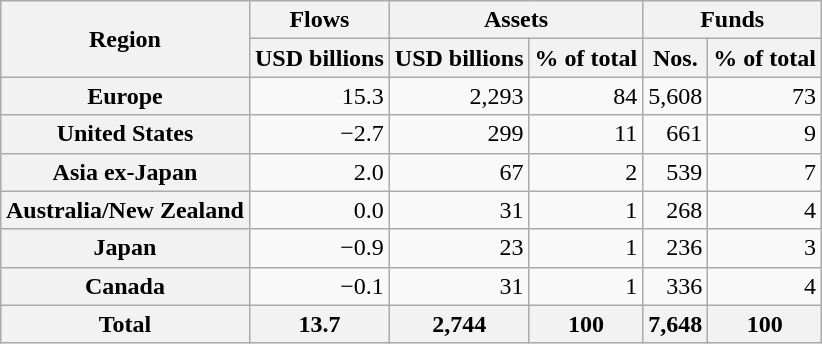<table class="wikitable" style="margin:1em auto; text-align:right;">
<tr>
<th rowspan=2>Region</th>
<th>Flows</th>
<th colspan="2">Assets</th>
<th colspan="2">Funds</th>
</tr>
<tr>
<th>USD billions</th>
<th>USD billions</th>
<th>% of total</th>
<th>Nos.</th>
<th>% of total</th>
</tr>
<tr>
<th>Europe</th>
<td>15.3</td>
<td>2,293</td>
<td>84</td>
<td>5,608</td>
<td>73</td>
</tr>
<tr>
<th>United States</th>
<td>−2.7</td>
<td>299</td>
<td>11</td>
<td>661</td>
<td>9</td>
</tr>
<tr>
<th>Asia ex-Japan</th>
<td>2.0</td>
<td>67</td>
<td>2</td>
<td>539</td>
<td>7</td>
</tr>
<tr>
<th>Australia/New Zealand</th>
<td>0.0</td>
<td>31</td>
<td>1</td>
<td>268</td>
<td>4</td>
</tr>
<tr>
<th>Japan</th>
<td>−0.9</td>
<td>23</td>
<td>1</td>
<td>236</td>
<td>3</td>
</tr>
<tr>
<th>Canada</th>
<td>−0.1</td>
<td>31</td>
<td>1</td>
<td>336</td>
<td>4</td>
</tr>
<tr>
<th>Total</th>
<th>13.7</th>
<th>2,744</th>
<th>100</th>
<th>7,648</th>
<th>100</th>
</tr>
</table>
